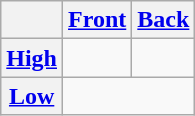<table class="wikitable" style="text-align:center;">
<tr>
<th></th>
<th><a href='#'>Front</a></th>
<th><a href='#'>Back</a></th>
</tr>
<tr>
<th><a href='#'>High</a></th>
<td> </td>
<td> </td>
</tr>
<tr>
<th><a href='#'>Low</a></th>
<td colspan=2> </td>
</tr>
</table>
